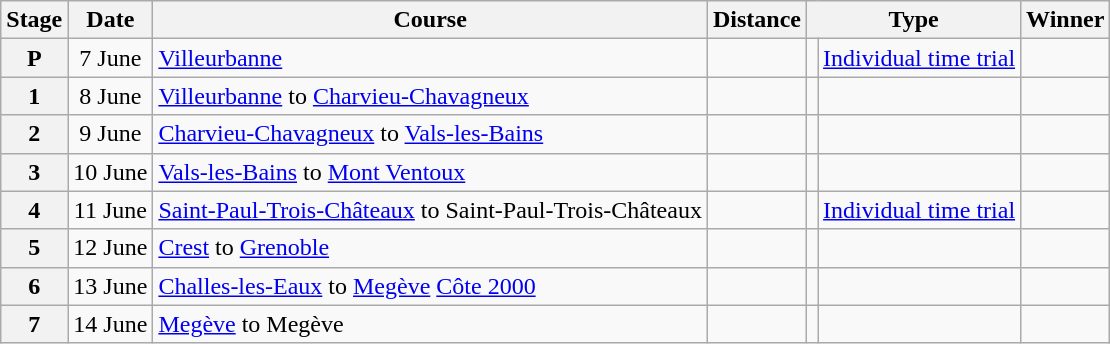<table class="wikitable">
<tr>
<th>Stage</th>
<th>Date</th>
<th>Course</th>
<th>Distance</th>
<th scope="col" colspan="2">Type</th>
<th>Winner</th>
</tr>
<tr>
<th scope="row" style="text-align:center;">P</th>
<td style="text-align:center;">7 June</td>
<td><a href='#'>Villeurbanne</a></td>
<td style="text-align:center;"></td>
<td></td>
<td><a href='#'>Individual time trial</a></td>
<td></td>
</tr>
<tr>
<th scope="row" style="text-align:center;">1</th>
<td style="text-align:center;">8 June</td>
<td><a href='#'>Villeurbanne</a> to <a href='#'>Charvieu-Chavagneux</a></td>
<td style="text-align:center;"></td>
<td></td>
<td></td>
<td></td>
</tr>
<tr>
<th scope="row" style="text-align:center;">2</th>
<td style="text-align:center;">9 June</td>
<td><a href='#'>Charvieu-Chavagneux</a> to <a href='#'>Vals-les-Bains</a></td>
<td style="text-align:center;"></td>
<td></td>
<td></td>
<td></td>
</tr>
<tr>
<th scope="row" style="text-align:center;">3</th>
<td style="text-align:center;">10 June</td>
<td><a href='#'>Vals-les-Bains</a> to <a href='#'>Mont Ventoux</a></td>
<td style="text-align:center;"></td>
<td></td>
<td></td>
<td></td>
</tr>
<tr>
<th scope="row" style="text-align:center;">4</th>
<td style="text-align:center;">11 June</td>
<td><a href='#'>Saint-Paul-Trois-Châteaux</a> to Saint-Paul-Trois-Châteaux</td>
<td style="text-align:center;"></td>
<td></td>
<td><a href='#'>Individual time trial</a></td>
<td></td>
</tr>
<tr>
<th scope="row" style="text-align:center;">5</th>
<td style="text-align:center;">12 June</td>
<td><a href='#'>Crest</a> to <a href='#'>Grenoble</a></td>
<td style="text-align:center;"></td>
<td></td>
<td></td>
<td></td>
</tr>
<tr>
<th scope="row" style="text-align:center;">6</th>
<td style="text-align:center;">13 June</td>
<td><a href='#'>Challes-les-Eaux</a> to <a href='#'>Megève</a> <a href='#'>Côte 2000</a></td>
<td style="text-align:center;"></td>
<td></td>
<td></td>
<td></td>
</tr>
<tr>
<th scope="row" style="text-align:center;">7</th>
<td style="text-align:center;">14 June</td>
<td><a href='#'>Megève</a> to Megève</td>
<td style="text-align:center;"></td>
<td></td>
<td></td>
<td></td>
</tr>
</table>
